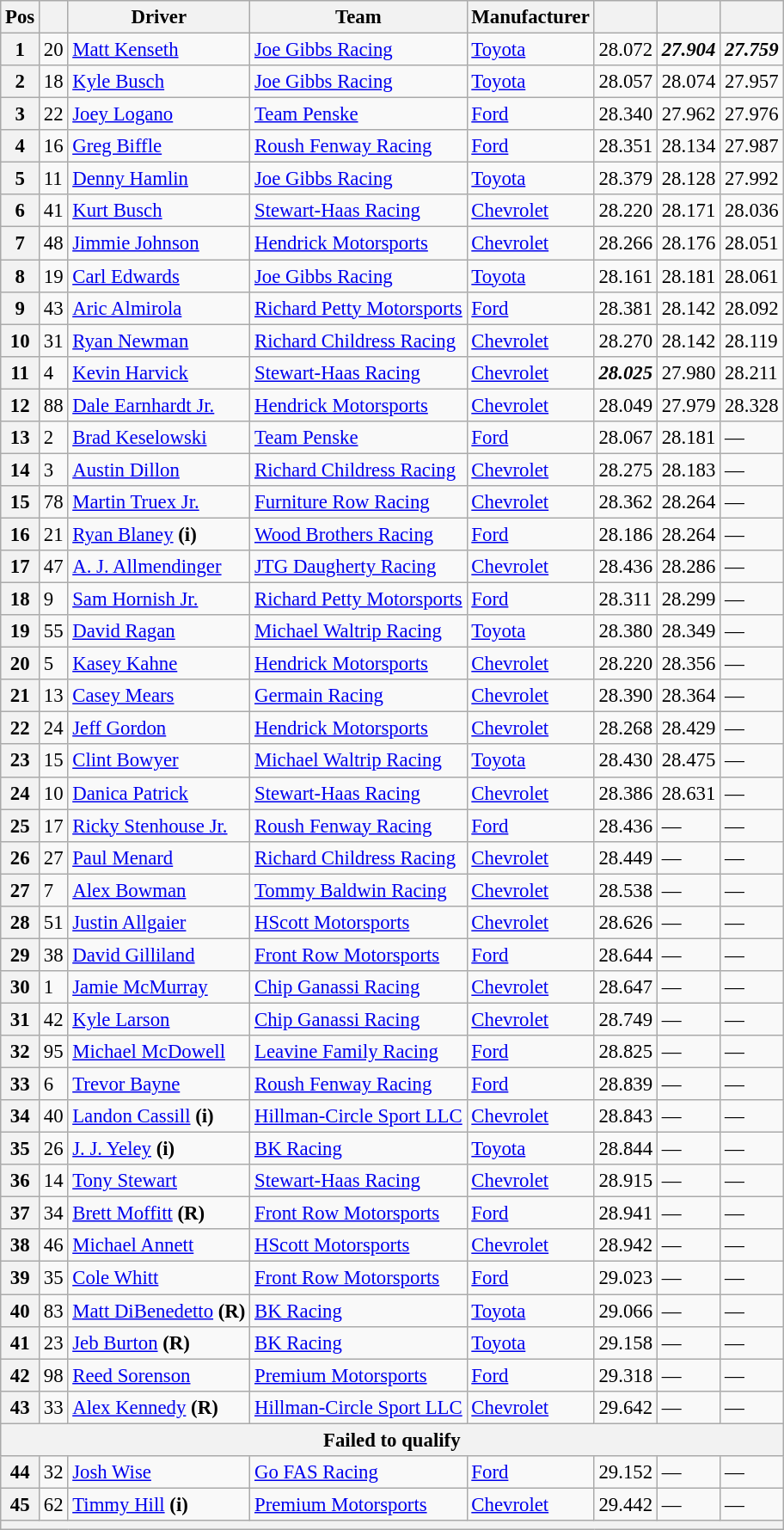<table class="wikitable" style="font-size:95%">
<tr>
<th>Pos</th>
<th></th>
<th>Driver</th>
<th>Team</th>
<th>Manufacturer</th>
<th></th>
<th></th>
<th></th>
</tr>
<tr>
<th>1</th>
<td>20</td>
<td><a href='#'>Matt Kenseth</a></td>
<td><a href='#'>Joe Gibbs Racing</a></td>
<td><a href='#'>Toyota</a></td>
<td>28.072</td>
<td><strong><em>27.904</em></strong></td>
<td><strong><em>27.759</em></strong></td>
</tr>
<tr>
<th>2</th>
<td>18</td>
<td><a href='#'>Kyle Busch</a></td>
<td><a href='#'>Joe Gibbs Racing</a></td>
<td><a href='#'>Toyota</a></td>
<td>28.057</td>
<td>28.074</td>
<td>27.957</td>
</tr>
<tr>
<th>3</th>
<td>22</td>
<td><a href='#'>Joey Logano</a></td>
<td><a href='#'>Team Penske</a></td>
<td><a href='#'>Ford</a></td>
<td>28.340</td>
<td>27.962</td>
<td>27.976</td>
</tr>
<tr>
<th>4</th>
<td>16</td>
<td><a href='#'>Greg Biffle</a></td>
<td><a href='#'>Roush Fenway Racing</a></td>
<td><a href='#'>Ford</a></td>
<td>28.351</td>
<td>28.134</td>
<td>27.987</td>
</tr>
<tr>
<th>5</th>
<td>11</td>
<td><a href='#'>Denny Hamlin</a></td>
<td><a href='#'>Joe Gibbs Racing</a></td>
<td><a href='#'>Toyota</a></td>
<td>28.379</td>
<td>28.128</td>
<td>27.992</td>
</tr>
<tr>
<th>6</th>
<td>41</td>
<td><a href='#'>Kurt Busch</a></td>
<td><a href='#'>Stewart-Haas Racing</a></td>
<td><a href='#'>Chevrolet</a></td>
<td>28.220</td>
<td>28.171</td>
<td>28.036</td>
</tr>
<tr>
<th>7</th>
<td>48</td>
<td><a href='#'>Jimmie Johnson</a></td>
<td><a href='#'>Hendrick Motorsports</a></td>
<td><a href='#'>Chevrolet</a></td>
<td>28.266</td>
<td>28.176</td>
<td>28.051</td>
</tr>
<tr>
<th>8</th>
<td>19</td>
<td><a href='#'>Carl Edwards</a></td>
<td><a href='#'>Joe Gibbs Racing</a></td>
<td><a href='#'>Toyota</a></td>
<td>28.161</td>
<td>28.181</td>
<td>28.061</td>
</tr>
<tr>
<th>9</th>
<td>43</td>
<td><a href='#'>Aric Almirola</a></td>
<td><a href='#'>Richard Petty Motorsports</a></td>
<td><a href='#'>Ford</a></td>
<td>28.381</td>
<td>28.142</td>
<td>28.092</td>
</tr>
<tr>
<th>10</th>
<td>31</td>
<td><a href='#'>Ryan Newman</a></td>
<td><a href='#'>Richard Childress Racing</a></td>
<td><a href='#'>Chevrolet</a></td>
<td>28.270</td>
<td>28.142</td>
<td>28.119</td>
</tr>
<tr>
<th>11</th>
<td>4</td>
<td><a href='#'>Kevin Harvick</a></td>
<td><a href='#'>Stewart-Haas Racing</a></td>
<td><a href='#'>Chevrolet</a></td>
<td><strong><em>28.025</em></strong></td>
<td>27.980</td>
<td>28.211</td>
</tr>
<tr>
<th>12</th>
<td>88</td>
<td><a href='#'>Dale Earnhardt Jr.</a></td>
<td><a href='#'>Hendrick Motorsports</a></td>
<td><a href='#'>Chevrolet</a></td>
<td>28.049</td>
<td>27.979</td>
<td>28.328</td>
</tr>
<tr>
<th>13</th>
<td>2</td>
<td><a href='#'>Brad Keselowski</a></td>
<td><a href='#'>Team Penske</a></td>
<td><a href='#'>Ford</a></td>
<td>28.067</td>
<td>28.181</td>
<td>—</td>
</tr>
<tr>
<th>14</th>
<td>3</td>
<td><a href='#'>Austin Dillon</a></td>
<td><a href='#'>Richard Childress Racing</a></td>
<td><a href='#'>Chevrolet</a></td>
<td>28.275</td>
<td>28.183</td>
<td>—</td>
</tr>
<tr>
<th>15</th>
<td>78</td>
<td><a href='#'>Martin Truex Jr.</a></td>
<td><a href='#'>Furniture Row Racing</a></td>
<td><a href='#'>Chevrolet</a></td>
<td>28.362</td>
<td>28.264</td>
<td>—</td>
</tr>
<tr>
<th>16</th>
<td>21</td>
<td><a href='#'>Ryan Blaney</a> <strong>(i)</strong></td>
<td><a href='#'>Wood Brothers Racing</a></td>
<td><a href='#'>Ford</a></td>
<td>28.186</td>
<td>28.264</td>
<td>—</td>
</tr>
<tr>
<th>17</th>
<td>47</td>
<td><a href='#'>A. J. Allmendinger</a></td>
<td><a href='#'>JTG Daugherty Racing</a></td>
<td><a href='#'>Chevrolet</a></td>
<td>28.436</td>
<td>28.286</td>
<td>—</td>
</tr>
<tr>
<th>18</th>
<td>9</td>
<td><a href='#'>Sam Hornish Jr.</a></td>
<td><a href='#'>Richard Petty Motorsports</a></td>
<td><a href='#'>Ford</a></td>
<td>28.311</td>
<td>28.299</td>
<td>—</td>
</tr>
<tr>
<th>19</th>
<td>55</td>
<td><a href='#'>David Ragan</a></td>
<td><a href='#'>Michael Waltrip Racing</a></td>
<td><a href='#'>Toyota</a></td>
<td>28.380</td>
<td>28.349</td>
<td>—</td>
</tr>
<tr>
<th>20</th>
<td>5</td>
<td><a href='#'>Kasey Kahne</a></td>
<td><a href='#'>Hendrick Motorsports</a></td>
<td><a href='#'>Chevrolet</a></td>
<td>28.220</td>
<td>28.356</td>
<td>—</td>
</tr>
<tr>
<th>21</th>
<td>13</td>
<td><a href='#'>Casey Mears</a></td>
<td><a href='#'>Germain Racing</a></td>
<td><a href='#'>Chevrolet</a></td>
<td>28.390</td>
<td>28.364</td>
<td>—</td>
</tr>
<tr>
<th>22</th>
<td>24</td>
<td><a href='#'>Jeff Gordon</a></td>
<td><a href='#'>Hendrick Motorsports</a></td>
<td><a href='#'>Chevrolet</a></td>
<td>28.268</td>
<td>28.429</td>
<td>—</td>
</tr>
<tr>
<th>23</th>
<td>15</td>
<td><a href='#'>Clint Bowyer</a></td>
<td><a href='#'>Michael Waltrip Racing</a></td>
<td><a href='#'>Toyota</a></td>
<td>28.430</td>
<td>28.475</td>
<td>—</td>
</tr>
<tr>
<th>24</th>
<td>10</td>
<td><a href='#'>Danica Patrick</a></td>
<td><a href='#'>Stewart-Haas Racing</a></td>
<td><a href='#'>Chevrolet</a></td>
<td>28.386</td>
<td>28.631</td>
<td>—</td>
</tr>
<tr>
<th>25</th>
<td>17</td>
<td><a href='#'>Ricky Stenhouse Jr.</a></td>
<td><a href='#'>Roush Fenway Racing</a></td>
<td><a href='#'>Ford</a></td>
<td>28.436</td>
<td>—</td>
<td>—</td>
</tr>
<tr>
<th>26</th>
<td>27</td>
<td><a href='#'>Paul Menard</a></td>
<td><a href='#'>Richard Childress Racing</a></td>
<td><a href='#'>Chevrolet</a></td>
<td>28.449</td>
<td>—</td>
<td>—</td>
</tr>
<tr>
<th>27</th>
<td>7</td>
<td><a href='#'>Alex Bowman</a></td>
<td><a href='#'>Tommy Baldwin Racing</a></td>
<td><a href='#'>Chevrolet</a></td>
<td>28.538</td>
<td>—</td>
<td>—</td>
</tr>
<tr>
<th>28</th>
<td>51</td>
<td><a href='#'>Justin Allgaier</a></td>
<td><a href='#'>HScott Motorsports</a></td>
<td><a href='#'>Chevrolet</a></td>
<td>28.626</td>
<td>—</td>
<td>—</td>
</tr>
<tr>
<th>29</th>
<td>38</td>
<td><a href='#'>David Gilliland</a></td>
<td><a href='#'>Front Row Motorsports</a></td>
<td><a href='#'>Ford</a></td>
<td>28.644</td>
<td>—</td>
<td>—</td>
</tr>
<tr>
<th>30</th>
<td>1</td>
<td><a href='#'>Jamie McMurray</a></td>
<td><a href='#'>Chip Ganassi Racing</a></td>
<td><a href='#'>Chevrolet</a></td>
<td>28.647</td>
<td>—</td>
<td>—</td>
</tr>
<tr>
<th>31</th>
<td>42</td>
<td><a href='#'>Kyle Larson</a></td>
<td><a href='#'>Chip Ganassi Racing</a></td>
<td><a href='#'>Chevrolet</a></td>
<td>28.749</td>
<td>—</td>
<td>—</td>
</tr>
<tr>
<th>32</th>
<td>95</td>
<td><a href='#'>Michael McDowell</a></td>
<td><a href='#'>Leavine Family Racing</a></td>
<td><a href='#'>Ford</a></td>
<td>28.825</td>
<td>—</td>
<td>—</td>
</tr>
<tr>
<th>33</th>
<td>6</td>
<td><a href='#'>Trevor Bayne</a></td>
<td><a href='#'>Roush Fenway Racing</a></td>
<td><a href='#'>Ford</a></td>
<td>28.839</td>
<td>—</td>
<td>—</td>
</tr>
<tr>
<th>34</th>
<td>40</td>
<td><a href='#'>Landon Cassill</a> <strong>(i)</strong></td>
<td><a href='#'>Hillman-Circle Sport LLC</a></td>
<td><a href='#'>Chevrolet</a></td>
<td>28.843</td>
<td>—</td>
<td>—</td>
</tr>
<tr>
<th>35</th>
<td>26</td>
<td><a href='#'>J. J. Yeley</a> <strong>(i)</strong></td>
<td><a href='#'>BK Racing</a></td>
<td><a href='#'>Toyota</a></td>
<td>28.844</td>
<td>—</td>
<td>—</td>
</tr>
<tr>
<th>36</th>
<td>14</td>
<td><a href='#'>Tony Stewart</a></td>
<td><a href='#'>Stewart-Haas Racing</a></td>
<td><a href='#'>Chevrolet</a></td>
<td>28.915</td>
<td>—</td>
<td>—</td>
</tr>
<tr>
<th>37</th>
<td>34</td>
<td><a href='#'>Brett Moffitt</a> <strong>(R)</strong></td>
<td><a href='#'>Front Row Motorsports</a></td>
<td><a href='#'>Ford</a></td>
<td>28.941</td>
<td>—</td>
<td>—</td>
</tr>
<tr>
<th>38</th>
<td>46</td>
<td><a href='#'>Michael Annett</a></td>
<td><a href='#'>HScott Motorsports</a></td>
<td><a href='#'>Chevrolet</a></td>
<td>28.942</td>
<td>—</td>
<td>—</td>
</tr>
<tr>
<th>39</th>
<td>35</td>
<td><a href='#'>Cole Whitt</a></td>
<td><a href='#'>Front Row Motorsports</a></td>
<td><a href='#'>Ford</a></td>
<td>29.023</td>
<td>—</td>
<td>—</td>
</tr>
<tr>
<th>40</th>
<td>83</td>
<td><a href='#'>Matt DiBenedetto</a> <strong>(R)</strong></td>
<td><a href='#'>BK Racing</a></td>
<td><a href='#'>Toyota</a></td>
<td>29.066</td>
<td>—</td>
<td>—</td>
</tr>
<tr>
<th>41</th>
<td>23</td>
<td><a href='#'>Jeb Burton</a> <strong>(R)</strong></td>
<td><a href='#'>BK Racing</a></td>
<td><a href='#'>Toyota</a></td>
<td>29.158</td>
<td>—</td>
<td>—</td>
</tr>
<tr>
<th>42</th>
<td>98</td>
<td><a href='#'>Reed Sorenson</a></td>
<td><a href='#'>Premium Motorsports</a></td>
<td><a href='#'>Ford</a></td>
<td>29.318</td>
<td>—</td>
<td>—</td>
</tr>
<tr>
<th>43</th>
<td>33</td>
<td><a href='#'>Alex Kennedy</a> <strong>(R)</strong></td>
<td><a href='#'>Hillman-Circle Sport LLC</a></td>
<td><a href='#'>Chevrolet</a></td>
<td>29.642</td>
<td>—</td>
<td>—</td>
</tr>
<tr>
<th colspan="8">Failed to qualify</th>
</tr>
<tr>
<th>44</th>
<td>32</td>
<td><a href='#'>Josh Wise</a></td>
<td><a href='#'>Go FAS Racing</a></td>
<td><a href='#'>Ford</a></td>
<td>29.152</td>
<td>—</td>
<td>—</td>
</tr>
<tr>
<th>45</th>
<td>62</td>
<td><a href='#'>Timmy Hill</a> <strong>(i)</strong></td>
<td><a href='#'>Premium Motorsports</a></td>
<td><a href='#'>Chevrolet</a></td>
<td>29.442</td>
<td>—</td>
<td>—</td>
</tr>
<tr>
<th colspan="8"></th>
</tr>
</table>
